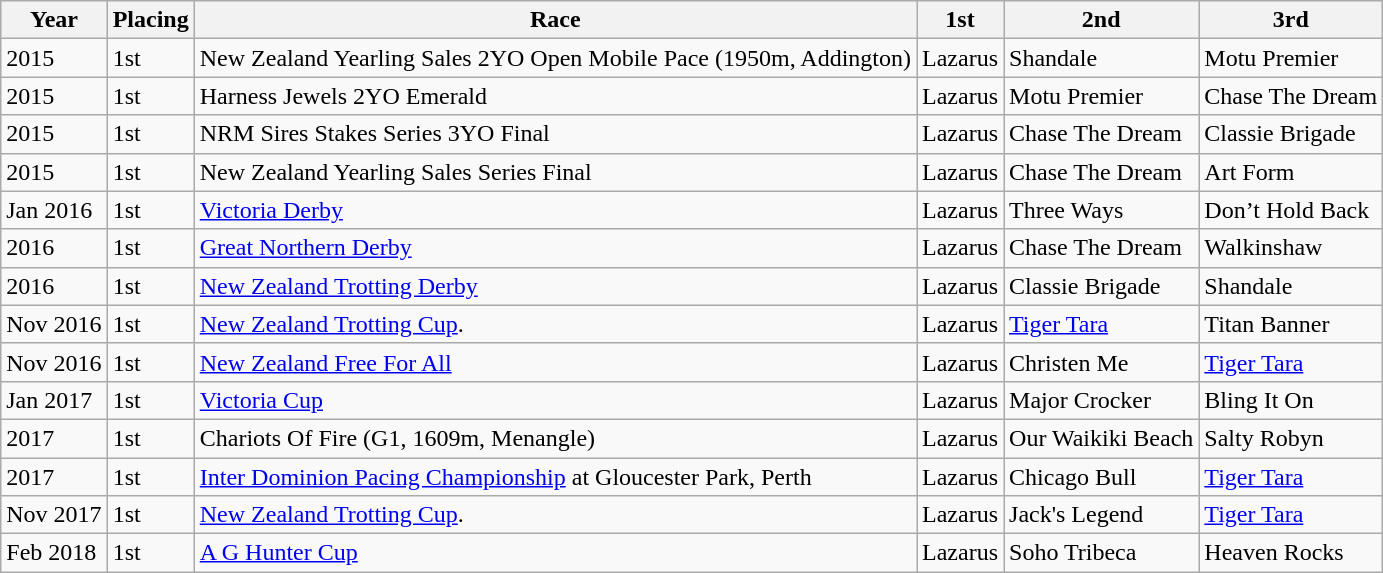<table class="sortable wikitable">
<tr>
<th>Year</th>
<th>Placing</th>
<th>Race</th>
<th>1st</th>
<th>2nd</th>
<th>3rd</th>
</tr>
<tr>
<td>2015</td>
<td>1st</td>
<td>New Zealand Yearling Sales 2YO Open Mobile Pace (1950m, Addington)</td>
<td>Lazarus</td>
<td>Shandale</td>
<td>Motu Premier</td>
</tr>
<tr>
<td>2015</td>
<td>1st</td>
<td>Harness Jewels 2YO Emerald</td>
<td>Lazarus</td>
<td>Motu Premier</td>
<td>Chase The Dream</td>
</tr>
<tr>
<td>2015</td>
<td>1st</td>
<td>NRM Sires Stakes Series 3YO Final</td>
<td>Lazarus</td>
<td>Chase The Dream</td>
<td>Classie Brigade</td>
</tr>
<tr>
<td>2015</td>
<td>1st</td>
<td>New Zealand Yearling Sales Series Final</td>
<td>Lazarus</td>
<td>Chase The Dream</td>
<td>Art Form</td>
</tr>
<tr>
<td>Jan 2016</td>
<td>1st</td>
<td><a href='#'>Victoria Derby</a></td>
<td>Lazarus</td>
<td>Three Ways</td>
<td>Don’t Hold Back</td>
</tr>
<tr>
<td>2016</td>
<td>1st</td>
<td><a href='#'>Great Northern Derby</a></td>
<td>Lazarus</td>
<td>Chase The Dream</td>
<td>Walkinshaw</td>
</tr>
<tr>
<td>2016</td>
<td>1st</td>
<td><a href='#'>New Zealand Trotting Derby</a></td>
<td>Lazarus</td>
<td>Classie Brigade</td>
<td>Shandale</td>
</tr>
<tr>
<td>Nov 2016</td>
<td>1st</td>
<td><a href='#'>New Zealand Trotting Cup</a>.</td>
<td>Lazarus</td>
<td><a href='#'>Tiger Tara</a></td>
<td>Titan Banner</td>
</tr>
<tr>
<td>Nov 2016</td>
<td>1st</td>
<td><a href='#'>New Zealand Free For All</a></td>
<td>Lazarus</td>
<td>Christen Me</td>
<td><a href='#'>Tiger Tara</a></td>
</tr>
<tr>
<td>Jan 2017</td>
<td>1st</td>
<td><a href='#'>Victoria Cup</a></td>
<td>Lazarus</td>
<td>Major Crocker</td>
<td>Bling It On</td>
</tr>
<tr>
<td>2017</td>
<td>1st</td>
<td>Chariots Of Fire (G1, 1609m, Menangle)</td>
<td>Lazarus</td>
<td>Our Waikiki Beach</td>
<td>Salty Robyn</td>
</tr>
<tr>
<td>2017</td>
<td>1st</td>
<td><a href='#'>Inter Dominion Pacing Championship</a> at Gloucester Park, Perth </td>
<td>Lazarus</td>
<td>Chicago Bull</td>
<td><a href='#'>Tiger Tara</a></td>
</tr>
<tr>
<td>Nov 2017</td>
<td>1st</td>
<td><a href='#'>New Zealand Trotting Cup</a>.</td>
<td>Lazarus</td>
<td>Jack's Legend</td>
<td><a href='#'>Tiger Tara</a></td>
</tr>
<tr>
<td>Feb 2018</td>
<td>1st</td>
<td><a href='#'>A G Hunter Cup</a></td>
<td>Lazarus</td>
<td>Soho Tribeca</td>
<td>Heaven Rocks</td>
</tr>
</table>
